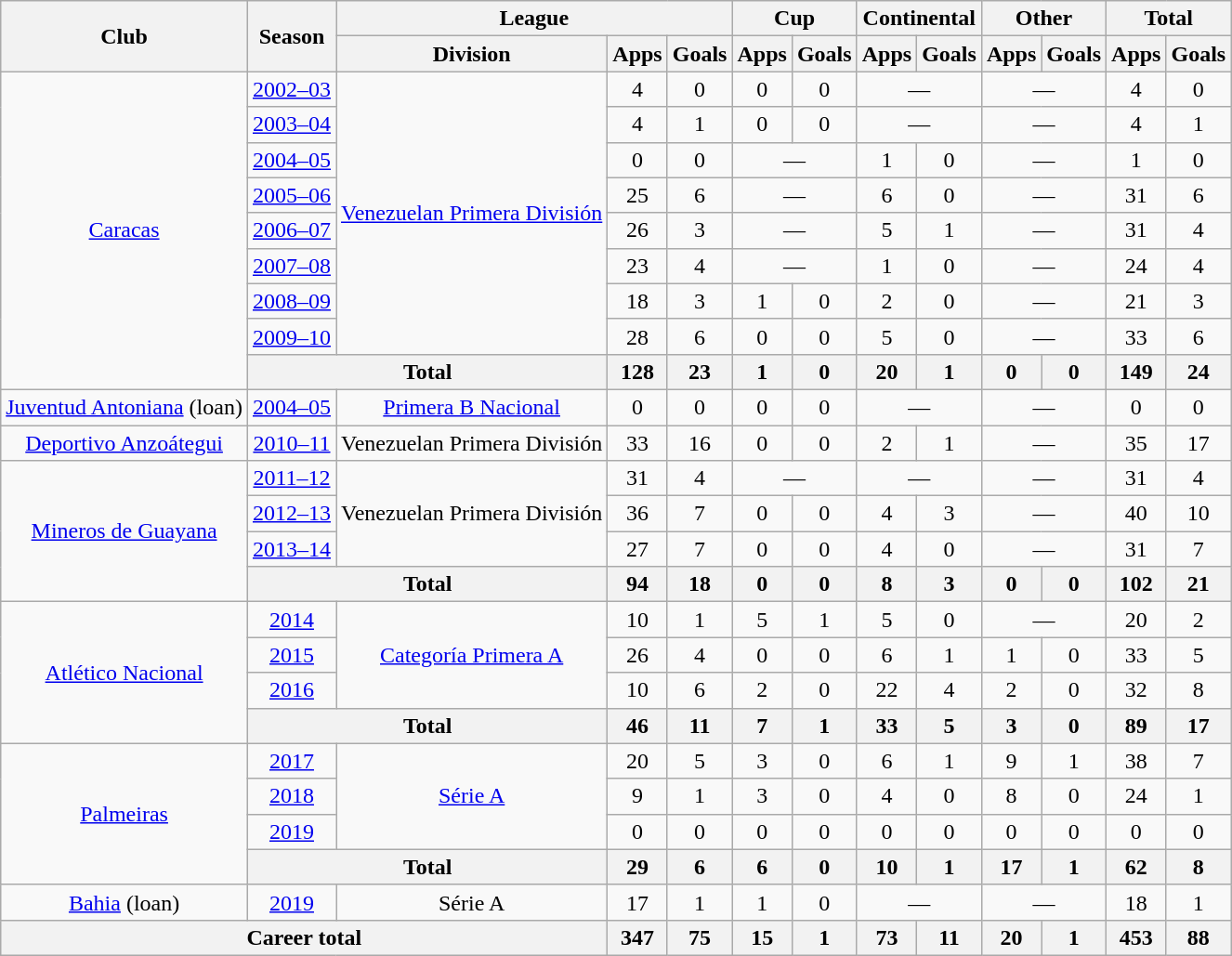<table class="wikitable" style="text-align:center">
<tr>
<th rowspan="2">Club</th>
<th rowspan="2">Season</th>
<th colspan="3">League</th>
<th colspan="2">Cup</th>
<th colspan="2">Continental</th>
<th colspan="2">Other</th>
<th colspan="2">Total</th>
</tr>
<tr>
<th>Division</th>
<th>Apps</th>
<th>Goals</th>
<th>Apps</th>
<th>Goals</th>
<th>Apps</th>
<th>Goals</th>
<th>Apps</th>
<th>Goals</th>
<th>Apps</th>
<th>Goals</th>
</tr>
<tr>
<td rowspan="9"><a href='#'>Caracas</a></td>
<td><a href='#'>2002–03</a></td>
<td rowspan="8"><a href='#'>Venezuelan Primera División</a></td>
<td>4</td>
<td>0</td>
<td>0</td>
<td>0</td>
<td colspan="2">—</td>
<td colspan="2">—</td>
<td>4</td>
<td>0</td>
</tr>
<tr>
<td><a href='#'>2003–04</a></td>
<td>4</td>
<td>1</td>
<td>0</td>
<td>0</td>
<td colspan="2">—</td>
<td colspan="2">—</td>
<td>4</td>
<td>1</td>
</tr>
<tr>
<td><a href='#'>2004–05</a></td>
<td>0</td>
<td>0</td>
<td colspan="2">—</td>
<td>1</td>
<td>0</td>
<td colspan="2">—</td>
<td>1</td>
<td>0</td>
</tr>
<tr>
<td><a href='#'>2005–06</a></td>
<td>25</td>
<td>6</td>
<td colspan="2">—</td>
<td>6</td>
<td>0</td>
<td colspan="2">—</td>
<td>31</td>
<td>6</td>
</tr>
<tr>
<td><a href='#'>2006–07</a></td>
<td>26</td>
<td>3</td>
<td colspan="2">—</td>
<td>5</td>
<td>1</td>
<td colspan="2">—</td>
<td>31</td>
<td>4</td>
</tr>
<tr>
<td><a href='#'>2007–08</a></td>
<td>23</td>
<td>4</td>
<td colspan="2">—</td>
<td>1</td>
<td>0</td>
<td colspan="2">—</td>
<td>24</td>
<td>4</td>
</tr>
<tr>
<td><a href='#'>2008–09</a></td>
<td>18</td>
<td>3</td>
<td>1</td>
<td>0</td>
<td>2</td>
<td>0</td>
<td colspan="2">—</td>
<td>21</td>
<td>3</td>
</tr>
<tr>
<td><a href='#'>2009–10</a></td>
<td>28</td>
<td>6</td>
<td>0</td>
<td>0</td>
<td>5</td>
<td>0</td>
<td colspan="2">—</td>
<td>33</td>
<td>6</td>
</tr>
<tr>
<th colspan="2">Total</th>
<th>128</th>
<th>23</th>
<th>1</th>
<th>0</th>
<th>20</th>
<th>1</th>
<th>0</th>
<th>0</th>
<th>149</th>
<th>24</th>
</tr>
<tr>
<td><a href='#'>Juventud Antoniana</a> (loan)</td>
<td><a href='#'>2004–05</a></td>
<td><a href='#'>Primera B Nacional</a></td>
<td>0</td>
<td>0</td>
<td>0</td>
<td>0</td>
<td colspan="2">—</td>
<td colspan="2">—</td>
<td>0</td>
<td>0</td>
</tr>
<tr>
<td><a href='#'>Deportivo Anzoátegui</a></td>
<td><a href='#'>2010–11</a></td>
<td>Venezuelan Primera División</td>
<td>33</td>
<td>16</td>
<td>0</td>
<td>0</td>
<td>2</td>
<td>1</td>
<td colspan="2">—</td>
<td>35</td>
<td>17</td>
</tr>
<tr>
<td rowspan="4"><a href='#'>Mineros de Guayana</a></td>
<td><a href='#'>2011–12</a></td>
<td rowspan="3">Venezuelan Primera División</td>
<td>31</td>
<td>4</td>
<td colspan="2">—</td>
<td colspan="2">—</td>
<td colspan="2">—</td>
<td>31</td>
<td>4</td>
</tr>
<tr>
<td><a href='#'>2012–13</a></td>
<td>36</td>
<td>7</td>
<td>0</td>
<td>0</td>
<td>4</td>
<td>3</td>
<td colspan="2">—</td>
<td>40</td>
<td>10</td>
</tr>
<tr>
<td><a href='#'>2013–14</a></td>
<td>27</td>
<td>7</td>
<td>0</td>
<td>0</td>
<td>4</td>
<td>0</td>
<td colspan="2">—</td>
<td>31</td>
<td>7</td>
</tr>
<tr>
<th colspan="2">Total</th>
<th>94</th>
<th>18</th>
<th>0</th>
<th>0</th>
<th>8</th>
<th>3</th>
<th>0</th>
<th>0</th>
<th>102</th>
<th>21</th>
</tr>
<tr>
<td rowspan="4"><a href='#'>Atlético Nacional</a></td>
<td><a href='#'>2014</a></td>
<td rowspan="3"><a href='#'>Categoría Primera A</a></td>
<td>10</td>
<td>1</td>
<td>5</td>
<td>1</td>
<td>5</td>
<td>0</td>
<td colspan="2">—</td>
<td>20</td>
<td>2</td>
</tr>
<tr>
<td><a href='#'>2015</a></td>
<td>26</td>
<td>4</td>
<td>0</td>
<td>0</td>
<td>6</td>
<td>1</td>
<td>1</td>
<td>0</td>
<td>33</td>
<td>5</td>
</tr>
<tr>
<td><a href='#'>2016</a></td>
<td>10</td>
<td>6</td>
<td>2</td>
<td>0</td>
<td>22</td>
<td>4</td>
<td>2</td>
<td>0</td>
<td>32</td>
<td>8</td>
</tr>
<tr>
<th colspan="2">Total</th>
<th>46</th>
<th>11</th>
<th>7</th>
<th>1</th>
<th>33</th>
<th>5</th>
<th>3</th>
<th>0</th>
<th>89</th>
<th>17</th>
</tr>
<tr>
<td rowspan="4"><a href='#'>Palmeiras</a></td>
<td><a href='#'>2017</a></td>
<td rowspan="3"><a href='#'>Série A</a></td>
<td>20</td>
<td>5</td>
<td>3</td>
<td>0</td>
<td>6</td>
<td>1</td>
<td>9</td>
<td>1</td>
<td>38</td>
<td>7</td>
</tr>
<tr>
<td><a href='#'>2018</a></td>
<td>9</td>
<td>1</td>
<td>3</td>
<td>0</td>
<td>4</td>
<td>0</td>
<td>8</td>
<td>0</td>
<td>24</td>
<td>1</td>
</tr>
<tr>
<td><a href='#'>2019</a></td>
<td>0</td>
<td>0</td>
<td>0</td>
<td>0</td>
<td>0</td>
<td>0</td>
<td>0</td>
<td>0</td>
<td>0</td>
<td>0</td>
</tr>
<tr>
<th colspan="2">Total</th>
<th>29</th>
<th>6</th>
<th>6</th>
<th>0</th>
<th>10</th>
<th>1</th>
<th>17</th>
<th>1</th>
<th>62</th>
<th>8</th>
</tr>
<tr>
<td><a href='#'>Bahia</a> (loan)</td>
<td><a href='#'>2019</a></td>
<td>Série A</td>
<td>17</td>
<td>1</td>
<td>1</td>
<td>0</td>
<td colspan="2">—</td>
<td colspan="2">—</td>
<td>18</td>
<td>1</td>
</tr>
<tr>
<th colspan="3">Career total</th>
<th>347</th>
<th>75</th>
<th>15</th>
<th>1</th>
<th>73</th>
<th>11</th>
<th>20</th>
<th>1</th>
<th>453</th>
<th>88</th>
</tr>
</table>
